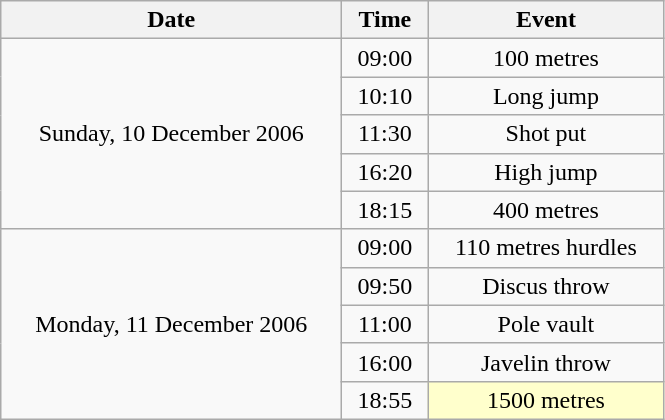<table class = "wikitable" style="text-align:center;">
<tr>
<th width=220>Date</th>
<th width=50>Time</th>
<th width=150>Event</th>
</tr>
<tr>
<td rowspan=5>Sunday, 10 December 2006</td>
<td>09:00</td>
<td>100 metres</td>
</tr>
<tr>
<td>10:10</td>
<td>Long jump</td>
</tr>
<tr>
<td>11:30</td>
<td>Shot put</td>
</tr>
<tr>
<td>16:20</td>
<td>High jump</td>
</tr>
<tr>
<td>18:15</td>
<td>400 metres</td>
</tr>
<tr>
<td rowspan=5>Monday, 11 December 2006</td>
<td>09:00</td>
<td>110 metres hurdles</td>
</tr>
<tr>
<td>09:50</td>
<td>Discus throw</td>
</tr>
<tr>
<td>11:00</td>
<td>Pole vault</td>
</tr>
<tr>
<td>16:00</td>
<td>Javelin throw</td>
</tr>
<tr>
<td>18:55</td>
<td bgcolor=ffffcc>1500 metres</td>
</tr>
</table>
